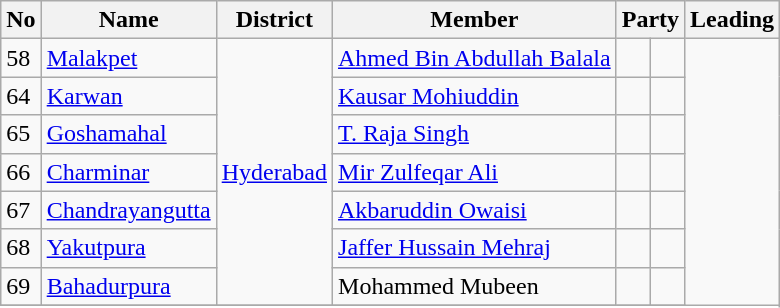<table class="wikitable sortable">
<tr>
<th>No</th>
<th>Name</th>
<th>District</th>
<th>Member</th>
<th colspan=2>Party</th>
<th colspan=2>Leading<br></th>
</tr>
<tr>
<td>58</td>
<td><a href='#'>Malakpet</a></td>
<td rowspan="7"><a href='#'>Hyderabad</a></td>
<td><a href='#'>Ahmed Bin Abdullah Balala</a></td>
<td></td>
<td></td>
</tr>
<tr>
<td>64</td>
<td><a href='#'>Karwan</a></td>
<td><a href='#'>Kausar Mohiuddin</a></td>
<td></td>
<td></td>
</tr>
<tr>
<td>65</td>
<td><a href='#'>Goshamahal</a></td>
<td><a href='#'>T. Raja Singh</a></td>
<td></td>
<td></td>
</tr>
<tr>
<td>66</td>
<td><a href='#'>Charminar</a></td>
<td><a href='#'>Mir Zulfeqar Ali</a></td>
<td></td>
<td></td>
</tr>
<tr>
<td>67</td>
<td><a href='#'>Chandrayangutta</a></td>
<td><a href='#'>Akbaruddin Owaisi</a></td>
<td></td>
<td></td>
</tr>
<tr>
<td>68</td>
<td><a href='#'>Yakutpura</a></td>
<td><a href='#'>Jaffer Hussain Mehraj</a></td>
<td></td>
<td></td>
</tr>
<tr>
<td>69</td>
<td><a href='#'>Bahadurpura</a></td>
<td>Mohammed Mubeen</td>
<td></td>
<td></td>
</tr>
<tr>
</tr>
</table>
